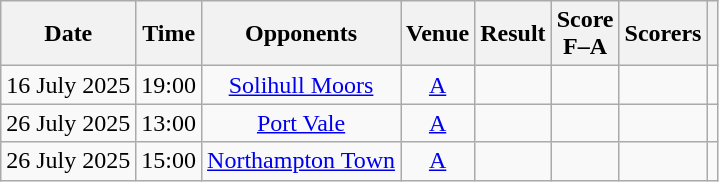<table class="wikitable sortable plainrowheaders" style=text-align:center>
<tr>
<th scope=col>Date</th>
<th scope=col>Time</th>
<th scope=col>Opponents</th>
<th scope=col>Venue</th>
<th scope=col>Result</th>
<th scope=col>Score<br>F–A</th>
<th scope=col class=unsortable>Scorers</th>
<th scope=col class=unsortable></th>
</tr>
<tr>
<td>16 July 2025</td>
<td>19:00</td>
<td><a href='#'>Solihull Moors</a></td>
<td><a href='#'>A</a></td>
<td></td>
<td></td>
<td></td>
<td></td>
</tr>
<tr>
<td>26 July 2025</td>
<td>13:00</td>
<td><a href='#'>Port Vale</a></td>
<td><a href='#'>A</a></td>
<td></td>
<td></td>
<td></td>
<td></td>
</tr>
<tr>
<td>26 July 2025</td>
<td>15:00</td>
<td><a href='#'>Northampton Town</a></td>
<td><a href='#'>A</a></td>
<td></td>
<td></td>
<td></td>
<td></td>
</tr>
</table>
